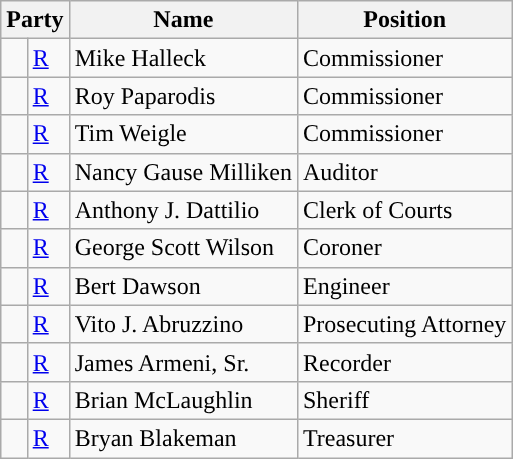<table class=wikitable>
<tr>
<th colspan="2" style="text-align:center; vertical-align:bottom;">Party</th>
<th style="text-align:center;">Name</th>
<th valign=bottom>Position</th>
</tr>
<tr>
<td style="background-color:"> </td>
<td><a href='#'>R</a></td>
<td>Mike Halleck</td>
<td>Commissioner</td>
</tr>
<tr>
<td style="background-color:"> </td>
<td><a href='#'>R</a></td>
<td>Roy Paparodis</td>
<td>Commissioner</td>
</tr>
<tr>
<td style="background-color:"> </td>
<td><a href='#'>R</a></td>
<td>Tim Weigle</td>
<td>Commissioner</td>
</tr>
<tr>
<td style="background-color:"> </td>
<td><a href='#'>R</a></td>
<td>Nancy Gause Milliken</td>
<td>Auditor</td>
</tr>
<tr>
<td style="background-color:"> </td>
<td><a href='#'>R</a></td>
<td>Anthony J. Dattilio</td>
<td>Clerk of Courts</td>
</tr>
<tr>
<td style="background-color:"> </td>
<td><a href='#'>R</a></td>
<td>George Scott Wilson</td>
<td>Coroner</td>
</tr>
<tr>
<td style="background-color:"> </td>
<td><a href='#'>R</a></td>
<td>Bert Dawson</td>
<td>Engineer</td>
</tr>
<tr>
<td style="background-color:"> </td>
<td><a href='#'>R</a></td>
<td>Vito J. Abruzzino</td>
<td>Prosecuting Attorney</td>
</tr>
<tr>
<td style="background-color:"> </td>
<td><a href='#'>R</a></td>
<td>James Armeni, Sr.</td>
<td>Recorder</td>
</tr>
<tr>
<td style="background-color:"> </td>
<td><a href='#'>R</a></td>
<td>Brian McLaughlin</td>
<td>Sheriff</td>
</tr>
<tr>
<td style="background-color:"> </td>
<td><a href='#'>R</a></td>
<td>Bryan Blakeman</td>
<td>Treasurer</td>
</tr>
</table>
